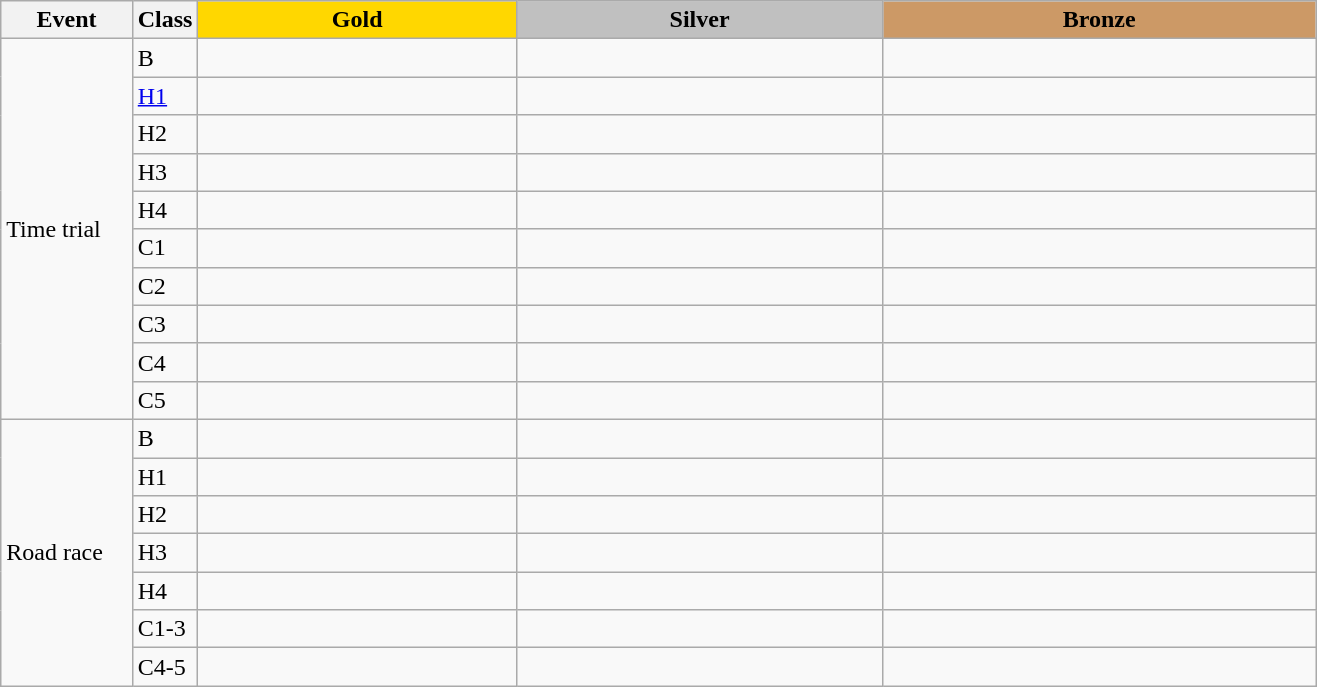<table class=wikitable style="font-size:100%">
<tr>
<th rowspan="1" width="10%">Event</th>
<th rowspan="1" width="5%">Class</th>
<th rowspan="1" style="background:gold;">Gold</th>
<th colspan="1" style="background:silver;">Silver</th>
<th colspan="1" style="background:#CC9966;">Bronze</th>
</tr>
<tr>
<td rowspan="10">Time trial<br></td>
<td>B</td>
<td></td>
<td></td>
<td></td>
</tr>
<tr>
<td><a href='#'>H1</a></td>
<td></td>
<td></td>
<td></td>
</tr>
<tr>
<td>H2</td>
<td></td>
<td></td>
<td></td>
</tr>
<tr>
<td>H3</td>
<td></td>
<td></td>
<td></td>
</tr>
<tr>
<td>H4</td>
<td></td>
<td></td>
<td></td>
</tr>
<tr>
<td>C1</td>
<td></td>
<td></td>
<td></td>
</tr>
<tr>
<td>C2</td>
<td></td>
<td></td>
<td></td>
</tr>
<tr>
<td>C3</td>
<td></td>
<td></td>
<td></td>
</tr>
<tr>
<td>C4</td>
<td></td>
<td></td>
<td></td>
</tr>
<tr>
<td>C5</td>
<td></td>
<td></td>
<td></td>
</tr>
<tr>
<td rowspan="7">Road race<br></td>
<td>B</td>
<td></td>
<td></td>
<td></td>
</tr>
<tr>
<td>H1</td>
<td></td>
<td></td>
<td></td>
</tr>
<tr>
<td>H2</td>
<td></td>
<td></td>
<td></td>
</tr>
<tr>
<td>H3</td>
<td></td>
<td></td>
<td></td>
</tr>
<tr>
<td>H4</td>
<td></td>
<td></td>
<td></td>
</tr>
<tr>
<td>C1-3</td>
<td></td>
<td></td>
<td></td>
</tr>
<tr>
<td>C4-5</td>
<td></td>
<td></td>
<td></td>
</tr>
</table>
